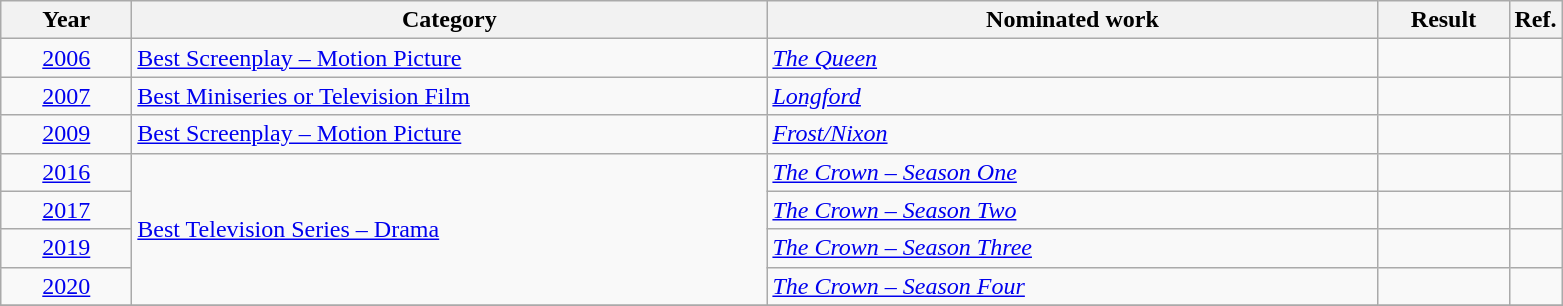<table class=wikitable>
<tr>
<th scope="col" style="width:5em;">Year</th>
<th scope="col" style="width:26em;">Category</th>
<th scope="col" style="width:25em;">Nominated work</th>
<th scope="col" style="width:5em;">Result</th>
<th>Ref.</th>
</tr>
<tr>
<td style="text-align:center;"><a href='#'>2006</a></td>
<td><a href='#'>Best Screenplay – Motion Picture</a></td>
<td><em><a href='#'>The Queen</a></em></td>
<td></td>
<td></td>
</tr>
<tr>
<td style="text-align:center;"><a href='#'>2007</a></td>
<td><a href='#'>Best Miniseries or Television Film</a></td>
<td><em><a href='#'>Longford</a></em></td>
<td></td>
<td></td>
</tr>
<tr>
<td style="text-align:center;"><a href='#'>2009</a></td>
<td><a href='#'>Best Screenplay – Motion Picture</a></td>
<td><em><a href='#'>Frost/Nixon</a></em></td>
<td></td>
<td></td>
</tr>
<tr>
<td style="text-align:center;"><a href='#'>2016</a></td>
<td rowspan=4><a href='#'>Best Television Series – Drama</a></td>
<td><em><a href='#'>The Crown – Season One</a></em></td>
<td></td>
<td></td>
</tr>
<tr>
<td style="text-align:center;"><a href='#'>2017</a></td>
<td><em><a href='#'>The Crown – Season Two</a></em></td>
<td></td>
<td></td>
</tr>
<tr>
<td style="text-align:center;"><a href='#'>2019</a></td>
<td><em><a href='#'>The Crown – Season Three</a></em></td>
<td></td>
<td></td>
</tr>
<tr>
<td style="text-align:center;"><a href='#'>2020</a></td>
<td><em><a href='#'>The Crown – Season Four</a></em></td>
<td></td>
<td></td>
</tr>
<tr>
</tr>
</table>
